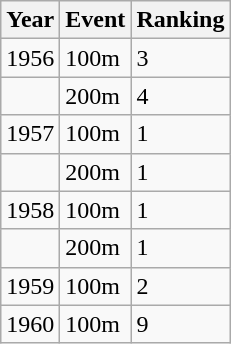<table class="wikitable">
<tr>
<th>Year</th>
<th>Event</th>
<th>Ranking</th>
</tr>
<tr>
<td>1956</td>
<td>100m</td>
<td>3</td>
</tr>
<tr>
<td></td>
<td>200m</td>
<td>4</td>
</tr>
<tr>
<td>1957</td>
<td>100m</td>
<td>1</td>
</tr>
<tr>
<td></td>
<td>200m</td>
<td>1</td>
</tr>
<tr>
<td>1958</td>
<td>100m</td>
<td>1</td>
</tr>
<tr>
<td></td>
<td>200m</td>
<td>1</td>
</tr>
<tr>
<td>1959</td>
<td>100m</td>
<td>2</td>
</tr>
<tr>
<td>1960</td>
<td>100m</td>
<td>9</td>
</tr>
</table>
